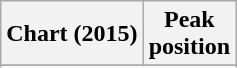<table class="wikitable sortable plainrowheaders">
<tr>
<th>Chart (2015)</th>
<th>Peak<br>position</th>
</tr>
<tr>
</tr>
<tr>
</tr>
<tr>
</tr>
</table>
